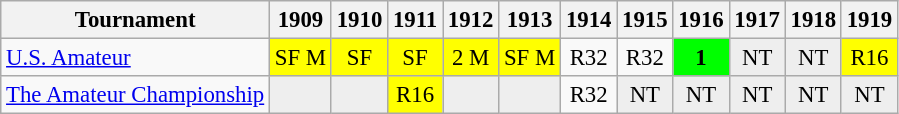<table class="wikitable" style="font-size:95%;text-align:center;">
<tr>
<th>Tournament</th>
<th>1909</th>
<th>1910</th>
<th>1911</th>
<th>1912</th>
<th>1913</th>
<th>1914</th>
<th>1915</th>
<th>1916</th>
<th>1917</th>
<th>1918</th>
<th>1919</th>
</tr>
<tr>
<td align=left><a href='#'>U.S. Amateur</a></td>
<td style="background:yellow;">SF <span>M</span></td>
<td style="background:yellow;">SF</td>
<td style="background:yellow;">SF</td>
<td style="background:yellow;">2 <span>M</span></td>
<td style="background:yellow;">SF <span>M</span></td>
<td>R32</td>
<td>R32</td>
<td style="background:lime;"><strong>1</strong></td>
<td style="background:#eeeeee;">NT</td>
<td style="background:#eeeeee;">NT</td>
<td style="background:yellow;">R16</td>
</tr>
<tr>
<td align=left><a href='#'>The Amateur Championship</a></td>
<td style="background:#eeeeee;"></td>
<td style="background:#eeeeee;"></td>
<td style="background:yellow;">R16</td>
<td style="background:#eeeeee;"></td>
<td style="background:#eeeeee;"></td>
<td>R32</td>
<td style="background:#eeeeee;">NT</td>
<td style="background:#eeeeee;">NT</td>
<td style="background:#eeeeee;">NT</td>
<td style="background:#eeeeee;">NT</td>
<td style="background:#eeeeee;">NT</td>
</tr>
</table>
